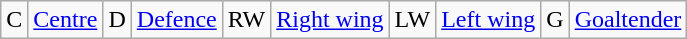<table class="wikitable sortable">
<tr>
<td>C</td>
<td><a href='#'>Centre</a></td>
<td>D</td>
<td><a href='#'>Defence</a></td>
<td>RW</td>
<td><a href='#'>Right wing</a></td>
<td>LW</td>
<td><a href='#'>Left wing</a></td>
<td>G</td>
<td><a href='#'>Goaltender</a></td>
</tr>
</table>
